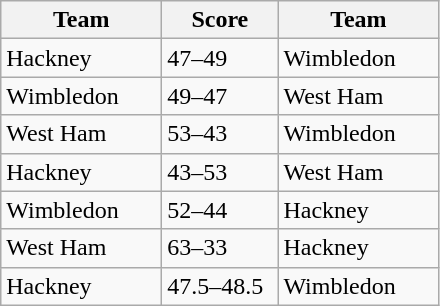<table class="wikitable" style="font-size: 100%">
<tr>
<th width=100>Team</th>
<th width=70>Score</th>
<th width=100>Team</th>
</tr>
<tr>
<td>Hackney</td>
<td>47–49</td>
<td>Wimbledon</td>
</tr>
<tr>
<td>Wimbledon</td>
<td>49–47</td>
<td>West Ham</td>
</tr>
<tr>
<td>West Ham</td>
<td>53–43</td>
<td>Wimbledon</td>
</tr>
<tr>
<td>Hackney</td>
<td>43–53</td>
<td>West Ham</td>
</tr>
<tr>
<td>Wimbledon</td>
<td>52–44</td>
<td>Hackney</td>
</tr>
<tr>
<td>West Ham</td>
<td>63–33</td>
<td>Hackney</td>
</tr>
<tr>
<td>Hackney</td>
<td>47.5–48.5</td>
<td>Wimbledon</td>
</tr>
</table>
